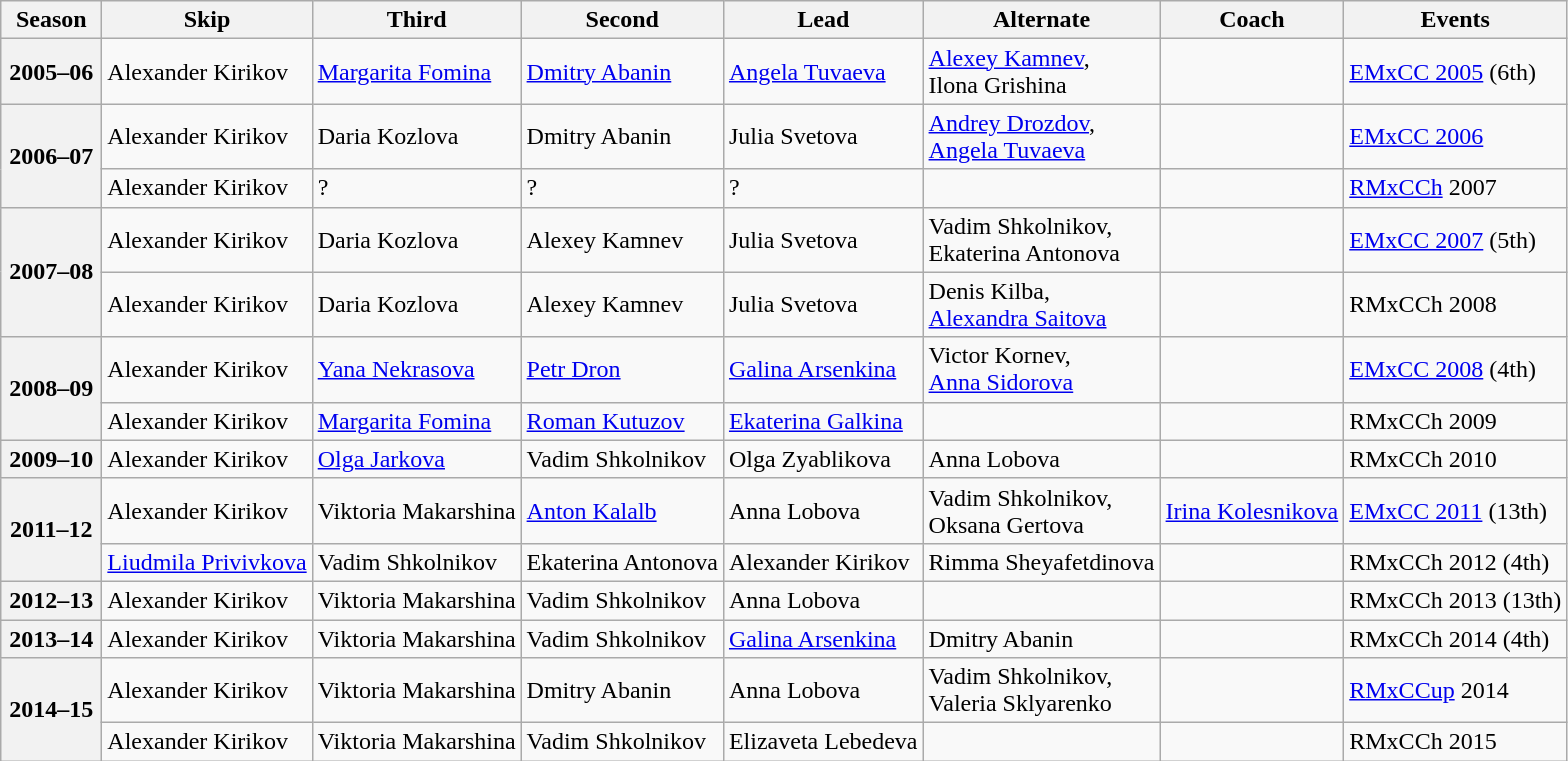<table class="wikitable">
<tr>
<th scope="col" width=60>Season</th>
<th scope="col">Skip</th>
<th scope="col">Third</th>
<th scope="col">Second</th>
<th scope="col">Lead</th>
<th scope="col">Alternate</th>
<th scope="col">Coach</th>
<th scope="col">Events</th>
</tr>
<tr>
<th scope="row">2005–06</th>
<td>Alexander Kirikov</td>
<td><a href='#'>Margarita Fomina</a></td>
<td><a href='#'>Dmitry Abanin</a></td>
<td><a href='#'>Angela Tuvaeva</a></td>
<td><a href='#'>Alexey Kamnev</a>,<br>Ilona Grishina</td>
<td></td>
<td><a href='#'>EMxCC 2005</a> (6th)</td>
</tr>
<tr>
<th scope="row" rowspan=2>2006–07</th>
<td>Alexander Kirikov</td>
<td>Daria Kozlova</td>
<td>Dmitry Abanin</td>
<td>Julia Svetova</td>
<td><a href='#'>Andrey Drozdov</a>,<br><a href='#'>Angela Tuvaeva</a></td>
<td></td>
<td><a href='#'>EMxCC 2006</a> </td>
</tr>
<tr>
<td>Alexander Kirikov</td>
<td>?</td>
<td>?</td>
<td>?</td>
<td></td>
<td></td>
<td><a href='#'>RMxCCh</a> 2007 </td>
</tr>
<tr>
<th scope="row" rowspan=2>2007–08</th>
<td>Alexander Kirikov</td>
<td>Daria Kozlova</td>
<td>Alexey Kamnev</td>
<td>Julia Svetova</td>
<td>Vadim Shkolnikov,<br>Ekaterina Antonova</td>
<td></td>
<td><a href='#'>EMxCC 2007</a> (5th)</td>
</tr>
<tr>
<td>Alexander Kirikov</td>
<td>Daria Kozlova</td>
<td>Alexey Kamnev</td>
<td>Julia Svetova</td>
<td>Denis Kilba,<br><a href='#'>Alexandra Saitova</a></td>
<td></td>
<td>RMxCCh 2008 </td>
</tr>
<tr>
<th scope="row" rowspan=2>2008–09</th>
<td>Alexander Kirikov</td>
<td><a href='#'>Yana Nekrasova</a></td>
<td><a href='#'>Petr Dron</a></td>
<td><a href='#'>Galina Arsenkina</a></td>
<td>Victor Kornev,<br><a href='#'>Anna Sidorova</a></td>
<td></td>
<td><a href='#'>EMxCC 2008</a> (4th)</td>
</tr>
<tr>
<td>Alexander Kirikov</td>
<td><a href='#'>Margarita Fomina</a></td>
<td><a href='#'>Roman Kutuzov</a></td>
<td><a href='#'>Ekaterina Galkina</a></td>
<td></td>
<td></td>
<td>RMxCCh 2009 </td>
</tr>
<tr>
<th scope="row">2009–10</th>
<td>Alexander Kirikov</td>
<td><a href='#'>Olga Jarkova</a></td>
<td>Vadim Shkolnikov</td>
<td>Olga Zyablikova</td>
<td>Anna Lobova</td>
<td></td>
<td>RMxCCh 2010 </td>
</tr>
<tr>
<th scope="row" rowspan=2>2011–12</th>
<td>Alexander Kirikov</td>
<td>Viktoria Makarshina</td>
<td><a href='#'>Anton Kalalb</a></td>
<td>Anna Lobova</td>
<td>Vadim Shkolnikov,<br>Oksana Gertova</td>
<td><a href='#'>Irina Kolesnikova</a></td>
<td><a href='#'>EMxCC 2011</a> (13th)</td>
</tr>
<tr>
<td><a href='#'>Liudmila Privivkova</a></td>
<td>Vadim Shkolnikov</td>
<td>Ekaterina Antonova</td>
<td>Alexander Kirikov</td>
<td>Rimma Sheyafetdinova</td>
<td></td>
<td>RMxCCh 2012 (4th)</td>
</tr>
<tr>
<th scope="row">2012–13</th>
<td>Alexander Kirikov</td>
<td>Viktoria Makarshina</td>
<td>Vadim Shkolnikov</td>
<td>Anna Lobova</td>
<td></td>
<td></td>
<td>RMxCCh 2013 (13th)</td>
</tr>
<tr>
<th scope="row">2013–14</th>
<td>Alexander Kirikov</td>
<td>Viktoria Makarshina</td>
<td>Vadim Shkolnikov</td>
<td><a href='#'>Galina Arsenkina</a></td>
<td>Dmitry Abanin</td>
<td></td>
<td>RMxCCh 2014 (4th)</td>
</tr>
<tr>
<th scope="row" rowspan=2>2014–15</th>
<td>Alexander Kirikov</td>
<td>Viktoria Makarshina</td>
<td>Dmitry Abanin</td>
<td>Anna Lobova</td>
<td>Vadim Shkolnikov,<br>Valeria Sklyarenko</td>
<td></td>
<td><a href='#'>RMxCCup</a> 2014 </td>
</tr>
<tr>
<td>Alexander Kirikov</td>
<td>Viktoria Makarshina</td>
<td>Vadim Shkolnikov</td>
<td>Elizaveta Lebedeva</td>
<td></td>
<td></td>
<td>RMxCCh 2015 </td>
</tr>
</table>
